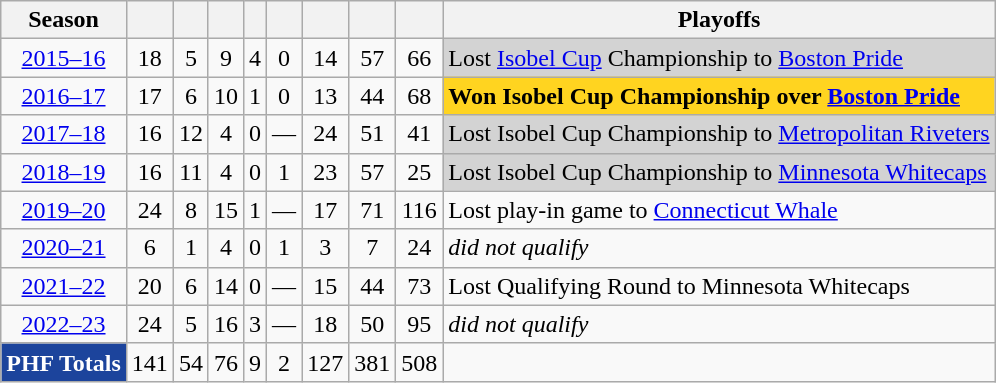<table class="wikitable" style="text-align:center">
<tr>
<th>Season</th>
<th></th>
<th></th>
<th></th>
<th></th>
<th></th>
<th></th>
<th></th>
<th></th>
<th>Playoffs</th>
</tr>
<tr>
<td><a href='#'>2015–16</a></td>
<td>18</td>
<td>5</td>
<td>9</td>
<td>4</td>
<td>0</td>
<td>14</td>
<td>57</td>
<td>66</td>
<td align=left style="background:#D3D3D3">Lost <a href='#'>Isobel Cup</a> Championship to <a href='#'>Boston Pride</a></td>
</tr>
<tr>
<td><a href='#'>2016–17</a></td>
<td>17</td>
<td>6</td>
<td>10</td>
<td>1</td>
<td>0</td>
<td>13</td>
<td>44</td>
<td>68</td>
<td align=left style="background:#FFD420;"><strong>Won Isobel Cup Championship over <a href='#'>Boston Pride</a></strong></td>
</tr>
<tr>
<td><a href='#'>2017–18</a></td>
<td>16</td>
<td>12</td>
<td>4</td>
<td>0</td>
<td>—</td>
<td>24</td>
<td>51</td>
<td>41</td>
<td align=left style="background:#D3D3D3">Lost Isobel Cup Championship to <a href='#'>Metropolitan Riveters</a></td>
</tr>
<tr>
<td><a href='#'>2018–19</a></td>
<td>16</td>
<td>11</td>
<td>4</td>
<td>0</td>
<td>1</td>
<td>23</td>
<td>57</td>
<td>25</td>
<td align=left style="background:#D3D3D3">Lost Isobel Cup Championship to <a href='#'>Minnesota Whitecaps</a></td>
</tr>
<tr>
<td><a href='#'>2019–20</a></td>
<td>24</td>
<td>8</td>
<td>15</td>
<td>1</td>
<td>—</td>
<td>17</td>
<td>71</td>
<td>116</td>
<td align=left>Lost play-in game to <a href='#'>Connecticut Whale</a></td>
</tr>
<tr>
<td><a href='#'>2020–21</a></td>
<td>6</td>
<td>1</td>
<td>4</td>
<td>0</td>
<td>1</td>
<td>3</td>
<td>7</td>
<td>24</td>
<td align=left><em>did not qualify</em></td>
</tr>
<tr>
<td><a href='#'>2021–22</a></td>
<td>20</td>
<td>6</td>
<td>14</td>
<td>0</td>
<td>—</td>
<td>15</td>
<td>44</td>
<td>73</td>
<td align=left>Lost Qualifying Round to Minnesota Whitecaps</td>
</tr>
<tr>
<td><a href='#'>2022–23</a></td>
<td>24</td>
<td>5</td>
<td>16</td>
<td>3</td>
<td>—</td>
<td>18</td>
<td>50</td>
<td>95</td>
<td align=left><em>did not qualify</em></td>
</tr>
<tr>
<td style="background:#1C449C; color:white"><strong>PHF Totals</strong></td>
<td>141</td>
<td>54</td>
<td>76</td>
<td>9</td>
<td>2</td>
<td>127</td>
<td>381</td>
<td>508</td>
<td></td>
</tr>
</table>
